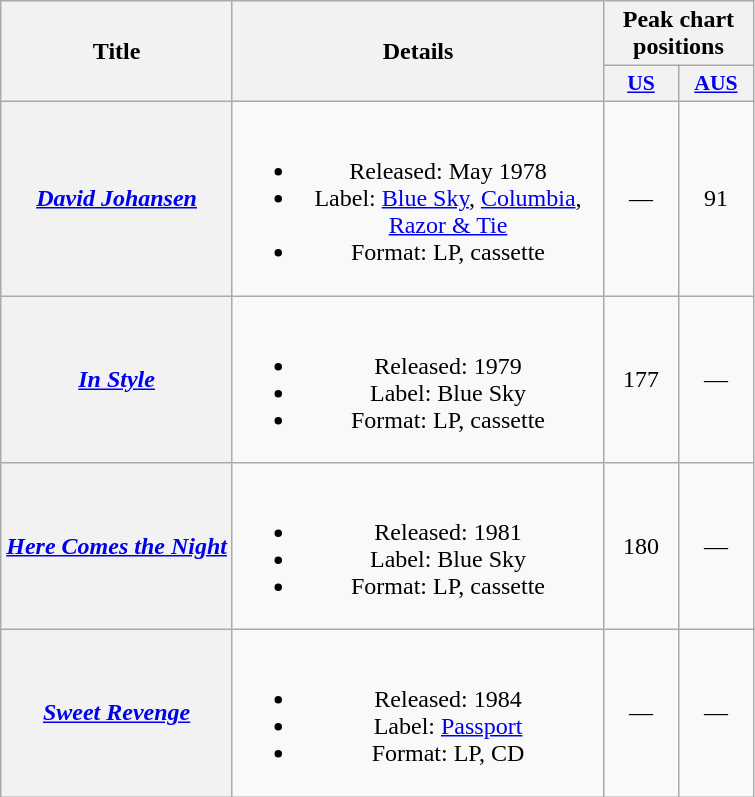<table class="wikitable plainrowheaders" style="text-align:center;">
<tr>
<th scope="col" rowspan="2">Title</th>
<th scope="col" rowspan="2" style="width:15em;">Details</th>
<th colspan="2">Peak chart positions</th>
</tr>
<tr>
<th scope="col" style="width:3em;font-size:90%;"><a href='#'>US</a><br></th>
<th scope="col" style="width:3em;font-size:90%;"><a href='#'>AUS</a><br></th>
</tr>
<tr>
<th scope="row"><em><a href='#'>David Johansen</a></em></th>
<td><br><ul><li>Released: May 1978</li><li>Label: <a href='#'>Blue Sky</a>, <a href='#'>Columbia</a>, <a href='#'>Razor & Tie</a></li><li>Format: LP, cassette</li></ul></td>
<td>—</td>
<td>91</td>
</tr>
<tr>
<th scope="row"><em><a href='#'>In Style</a></em></th>
<td><br><ul><li>Released: 1979</li><li>Label: Blue Sky</li><li>Format: LP, cassette</li></ul></td>
<td>177</td>
<td>—</td>
</tr>
<tr>
<th scope="row"><em><a href='#'>Here Comes the Night</a></em></th>
<td><br><ul><li>Released: 1981</li><li>Label: Blue Sky</li><li>Format: LP, cassette</li></ul></td>
<td>180</td>
<td>—</td>
</tr>
<tr>
<th scope="row"><em><a href='#'>Sweet Revenge</a></em></th>
<td><br><ul><li>Released: 1984</li><li>Label: <a href='#'>Passport</a></li><li>Format: LP, CD</li></ul></td>
<td>—</td>
<td>—</td>
</tr>
</table>
